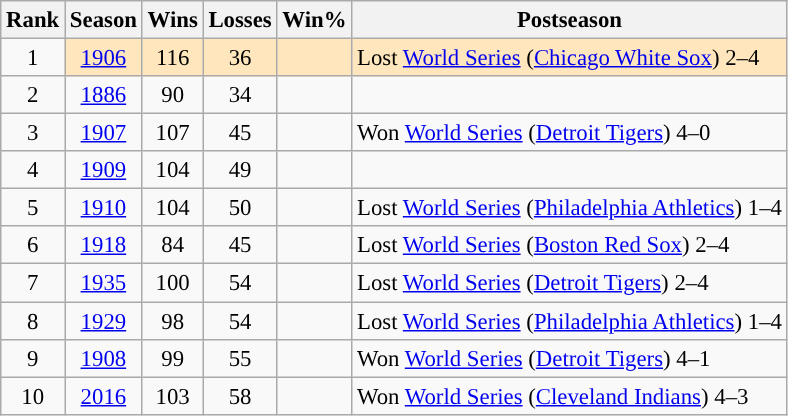<table class="wikitable" style="font-size: 95%; text-align:center;">
<tr>
<th>Rank</th>
<th>Season</th>
<th>Wins</th>
<th>Losses</th>
<th>Win%</th>
<th>Postseason</th>
</tr>
<tr>
<td>1</td>
<td bgcolor="#FFE6BD"><a href='#'>1906</a></td>
<td bgcolor="#FFE6BD">116</td>
<td bgcolor="#FFE6BD">36</td>
<td bgcolor="#FFE6BD"></td>
<td bgcolor="#FFE6BD" align="left">Lost <a href='#'>World Series</a> (<a href='#'>Chicago White Sox</a>) 2–4</td>
</tr>
<tr>
<td>2</td>
<td><a href='#'>1886</a></td>
<td>90</td>
<td>34</td>
<td></td>
<td></td>
</tr>
<tr>
<td>3</td>
<td><a href='#'>1907</a></td>
<td>107</td>
<td>45</td>
<td></td>
<td align="left">Won <a href='#'>World Series</a> (<a href='#'>Detroit Tigers</a>) 4–0</td>
</tr>
<tr>
<td>4</td>
<td><a href='#'>1909</a></td>
<td>104</td>
<td>49</td>
<td></td>
<td></td>
</tr>
<tr>
<td>5</td>
<td><a href='#'>1910</a></td>
<td>104</td>
<td>50</td>
<td></td>
<td align="left">Lost <a href='#'>World Series</a> (<a href='#'>Philadelphia Athletics</a>) 1–4</td>
</tr>
<tr>
<td>6</td>
<td><a href='#'>1918</a></td>
<td>84</td>
<td>45</td>
<td></td>
<td align="left">Lost <a href='#'>World Series</a> (<a href='#'>Boston Red Sox</a>) 2–4</td>
</tr>
<tr>
<td>7</td>
<td><a href='#'>1935</a></td>
<td>100</td>
<td>54</td>
<td></td>
<td align="left">Lost <a href='#'>World Series</a> (<a href='#'>Detroit Tigers</a>) 2–4</td>
</tr>
<tr>
<td>8</td>
<td><a href='#'>1929</a></td>
<td>98</td>
<td>54</td>
<td></td>
<td align="left">Lost <a href='#'>World Series</a> (<a href='#'>Philadelphia Athletics</a>) 1–4</td>
</tr>
<tr>
<td>9</td>
<td><a href='#'>1908</a></td>
<td>99</td>
<td>55</td>
<td></td>
<td align="left">Won <a href='#'>World Series</a> (<a href='#'>Detroit Tigers</a>) 4–1</td>
</tr>
<tr>
<td>10</td>
<td><a href='#'>2016</a></td>
<td>103</td>
<td>58</td>
<td></td>
<td align="left">Won <a href='#'>World Series</a> (<a href='#'>Cleveland Indians</a>) 4–3</td>
</tr>
</table>
